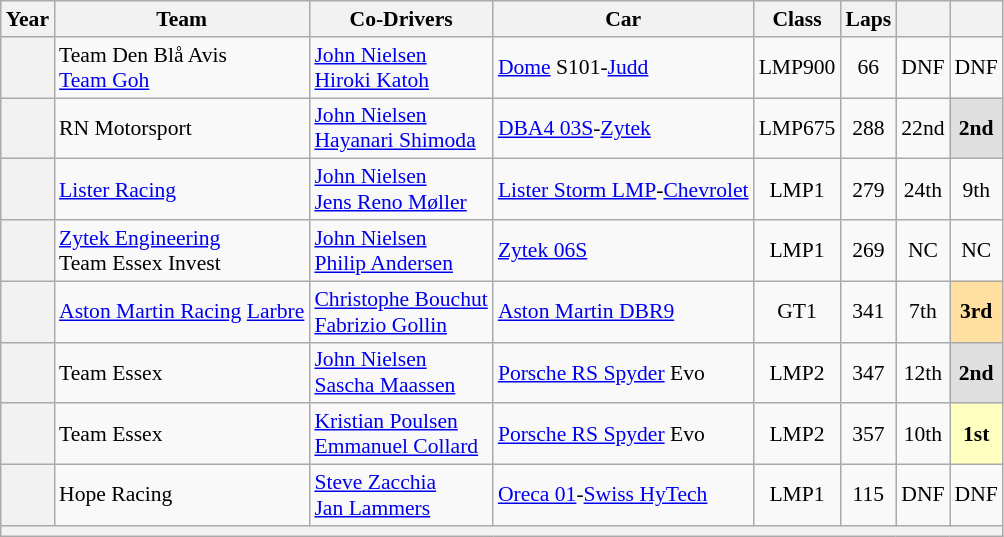<table class="wikitable" style="text-align:center; font-size:90%">
<tr>
<th>Year</th>
<th>Team</th>
<th>Co-Drivers</th>
<th>Car</th>
<th>Class</th>
<th>Laps</th>
<th></th>
<th></th>
</tr>
<tr>
<th></th>
<td align="left"> Team Den Blå Avis<br> <a href='#'>Team Goh</a></td>
<td align="left"> <a href='#'>John Nielsen</a><br> <a href='#'>Hiroki Katoh</a></td>
<td align="left"><a href='#'>Dome</a> S101-<a href='#'>Judd</a></td>
<td>LMP900</td>
<td>66</td>
<td>DNF</td>
<td>DNF</td>
</tr>
<tr>
<th></th>
<td align="left"> RN Motorsport</td>
<td align="left"> <a href='#'>John Nielsen</a><br> <a href='#'>Hayanari Shimoda</a></td>
<td align="left"><a href='#'>DBA4 03S</a>-<a href='#'>Zytek</a></td>
<td>LMP675</td>
<td>288</td>
<td>22nd</td>
<td style="background:#DFDFDF;"><strong>2nd</strong></td>
</tr>
<tr>
<th></th>
<td align="left"> <a href='#'>Lister Racing</a></td>
<td align="left"> <a href='#'>John Nielsen</a><br> <a href='#'>Jens Reno Møller</a></td>
<td align="left"><a href='#'>Lister Storm LMP</a>-<a href='#'>Chevrolet</a></td>
<td>LMP1</td>
<td>279</td>
<td>24th</td>
<td>9th</td>
</tr>
<tr>
<th></th>
<td align="left"> <a href='#'>Zytek Engineering</a><br> Team Essex Invest</td>
<td align="left"> <a href='#'>John Nielsen</a><br> <a href='#'>Philip Andersen</a></td>
<td align="left"><a href='#'>Zytek 06S</a></td>
<td>LMP1</td>
<td>269</td>
<td>NC</td>
<td>NC</td>
</tr>
<tr>
<th></th>
<td align="left"> <a href='#'>Aston Martin Racing</a> <a href='#'>Larbre</a></td>
<td align="left"> <a href='#'>Christophe Bouchut</a><br> <a href='#'>Fabrizio Gollin</a></td>
<td align="left"><a href='#'>Aston Martin DBR9</a></td>
<td>GT1</td>
<td>341</td>
<td>7th</td>
<td style="background:#FFDF9F;"><strong>3rd</strong></td>
</tr>
<tr>
<th></th>
<td align="left"> Team Essex</td>
<td align="left"> <a href='#'>John Nielsen</a><br> <a href='#'>Sascha Maassen</a></td>
<td align="left"><a href='#'>Porsche RS Spyder</a> Evo</td>
<td>LMP2</td>
<td>347</td>
<td>12th</td>
<td style="background:#DFDFDF;"><strong>2nd</strong></td>
</tr>
<tr>
<th></th>
<td align="left"> Team Essex</td>
<td align="left"> <a href='#'>Kristian Poulsen</a><br> <a href='#'>Emmanuel Collard</a></td>
<td align="left"><a href='#'>Porsche RS Spyder</a> Evo</td>
<td>LMP2</td>
<td>357</td>
<td>10th</td>
<td style="background:#FFFFBF;"><strong>1st</strong></td>
</tr>
<tr>
<th></th>
<td align="left"> Hope Racing</td>
<td align="left"> <a href='#'>Steve Zacchia</a><br> <a href='#'>Jan Lammers</a></td>
<td align="left"><a href='#'>Oreca 01</a>-<a href='#'>Swiss HyTech</a></td>
<td>LMP1</td>
<td>115</td>
<td>DNF</td>
<td>DNF</td>
</tr>
<tr>
<th colspan="8"></th>
</tr>
</table>
